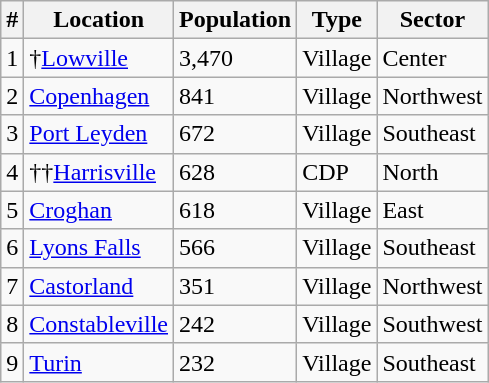<table class="wikitable sortable">
<tr>
<th>#</th>
<th>Location</th>
<th>Population</th>
<th>Type</th>
<th>Sector</th>
</tr>
<tr>
<td>1</td>
<td>†<a href='#'>Lowville</a></td>
<td>3,470</td>
<td>Village</td>
<td>Center</td>
</tr>
<tr>
<td>2</td>
<td><a href='#'>Copenhagen</a></td>
<td>841</td>
<td>Village</td>
<td>Northwest</td>
</tr>
<tr>
<td>3</td>
<td><a href='#'>Port Leyden</a></td>
<td>672</td>
<td>Village</td>
<td>Southeast</td>
</tr>
<tr>
<td>4</td>
<td>††<a href='#'>Harrisville</a></td>
<td>628</td>
<td>CDP</td>
<td>North</td>
</tr>
<tr>
<td>5</td>
<td><a href='#'>Croghan</a></td>
<td>618</td>
<td>Village</td>
<td>East</td>
</tr>
<tr>
<td>6</td>
<td><a href='#'>Lyons Falls</a></td>
<td>566</td>
<td>Village</td>
<td>Southeast</td>
</tr>
<tr>
<td>7</td>
<td><a href='#'>Castorland</a></td>
<td>351</td>
<td>Village</td>
<td>Northwest</td>
</tr>
<tr>
<td>8</td>
<td><a href='#'>Constableville</a></td>
<td>242</td>
<td>Village</td>
<td>Southwest</td>
</tr>
<tr>
<td>9</td>
<td><a href='#'>Turin</a></td>
<td>232</td>
<td>Village</td>
<td>Southeast</td>
</tr>
</table>
